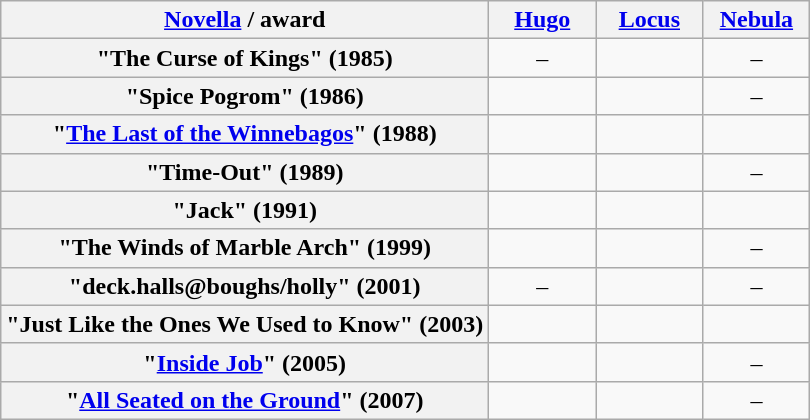<table class="wikitable plainrowheaders" style="text-align: center; border: none">
<tr>
<th><a href='#'>Novella</a> / award</th>
<th style="min-width: 4em"><a href='#'>Hugo</a></th>
<th style="min-width: 4em"><a href='#'>Locus</a></th>
<th style="min-width: 4em"><a href='#'>Nebula</a></th>
</tr>
<tr>
<th scope=row>"The Curse of Kings" (1985)</th>
<td>–</td>
<td></td>
<td>–</td>
</tr>
<tr>
<th scope=row>"Spice Pogrom" (1986)</th>
<td></td>
<td></td>
<td>–</td>
</tr>
<tr>
<th scope=row>"<a href='#'>The Last of the Winnebagos</a>" (1988)</th>
<td></td>
<td></td>
<td></td>
</tr>
<tr>
<th scope=row>"Time-Out" (1989)</th>
<td></td>
<td></td>
<td>–</td>
</tr>
<tr>
<th scope=row>"Jack" (1991)</th>
<td></td>
<td></td>
<td></td>
</tr>
<tr>
<th scope=row>"The Winds of Marble Arch" (1999)</th>
<td></td>
<td></td>
<td>–</td>
</tr>
<tr>
<th scope=row>"deck.halls@boughs/holly" (2001)</th>
<td>–</td>
<td></td>
<td>–</td>
</tr>
<tr>
<th scope=row>"Just Like the Ones We Used to Know" (2003)</th>
<td></td>
<td></td>
<td></td>
</tr>
<tr>
<th scope=row>"<a href='#'>Inside Job</a>" (2005)</th>
<td></td>
<td></td>
<td>–</td>
</tr>
<tr>
<th scope=row>"<a href='#'>All Seated on the Ground</a>" (2007)</th>
<td></td>
<td></td>
<td>–</td>
</tr>
<tr>
</tr>
</table>
